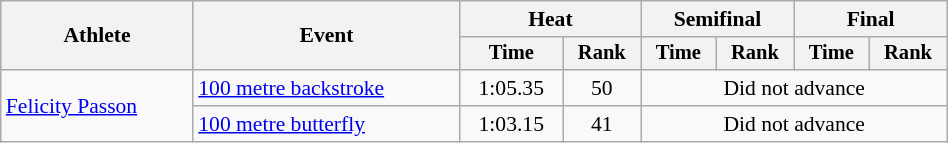<table class="wikitable" style="text-align:center; font-size:90%; width:50%;">
<tr>
<th rowspan="2">Athlete</th>
<th rowspan="2">Event</th>
<th colspan="2">Heat</th>
<th colspan="2">Semifinal</th>
<th colspan="2">Final</th>
</tr>
<tr style="font-size:95%">
<th>Time</th>
<th>Rank</th>
<th>Time</th>
<th>Rank</th>
<th>Time</th>
<th>Rank</th>
</tr>
<tr align=center>
<td align=left rowspan=2><a href='#'>Felicity Passon</a></td>
<td align=left><a href='#'>100 metre backstroke</a></td>
<td>1:05.35</td>
<td>50</td>
<td colspan=4>Did not advance</td>
</tr>
<tr align=center>
<td align=left><a href='#'>100 metre butterfly</a></td>
<td>1:03.15</td>
<td>41</td>
<td colspan=4>Did not advance</td>
</tr>
</table>
